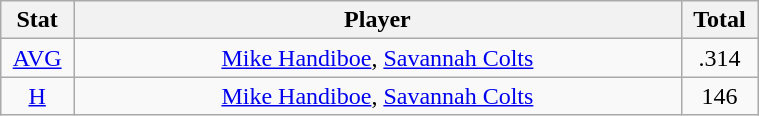<table class="wikitable" width="40%" style="text-align:center;">
<tr>
<th width="5%">Stat</th>
<th width="60%">Player</th>
<th width="5%">Total</th>
</tr>
<tr>
<td><a href='#'>AVG</a></td>
<td><a href='#'>Mike Handiboe</a>, <a href='#'>Savannah Colts</a></td>
<td>.314</td>
</tr>
<tr>
<td><a href='#'>H</a></td>
<td><a href='#'>Mike Handiboe</a>, <a href='#'>Savannah Colts</a></td>
<td>146</td>
</tr>
</table>
